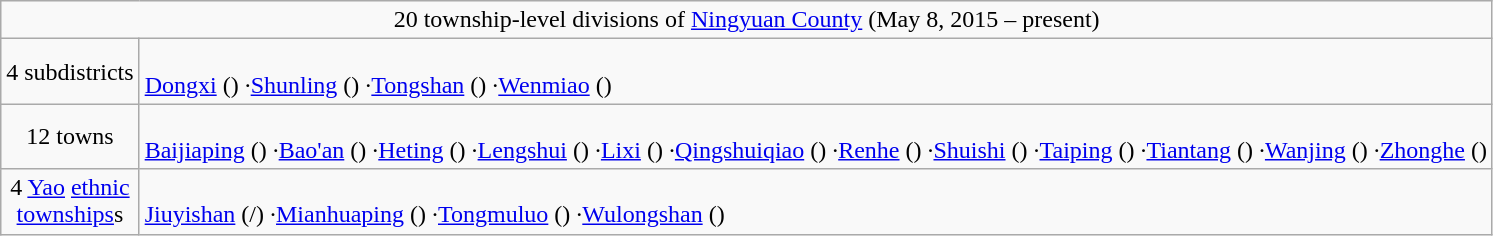<table class="wikitable">
<tr>
<td style="text-align:center;" colspan="2">20 township-level divisions of <a href='#'>Ningyuan County</a> (May 8, 2015 – present)</td>
</tr>
<tr align=left>
<td align=center>4 subdistricts</td>
<td><br><a href='#'>Dongxi</a> ()
·<a href='#'>Shunling</a> ()
·<a href='#'>Tongshan</a> ()
·<a href='#'>Wenmiao</a> ()</td>
</tr>
<tr align=left>
<td align=center>12 towns</td>
<td><br><a href='#'>Baijiaping</a> ()
·<a href='#'>Bao'an</a> ()
·<a href='#'>Heting</a> ()
·<a href='#'>Lengshui</a> ()
·<a href='#'>Lixi</a> ()
·<a href='#'>Qingshuiqiao</a> ()
·<a href='#'>Renhe</a> ()
·<a href='#'>Shuishi</a> ()
·<a href='#'>Taiping</a> ()
·<a href='#'>Tiantang</a> ()
·<a href='#'>Wanjing</a> ()
·<a href='#'>Zhonghe</a> ()</td>
</tr>
<tr align=left>
<td align=center>4 <a href='#'>Yao</a> <a href='#'>ethnic <br>townships</a>s</td>
<td><br><a href='#'>Jiuyishan</a> (/)
·<a href='#'>Mianhuaping</a> ()
·<a href='#'>Tongmuluo</a> ()
·<a href='#'>Wulongshan</a> ()</td>
</tr>
</table>
